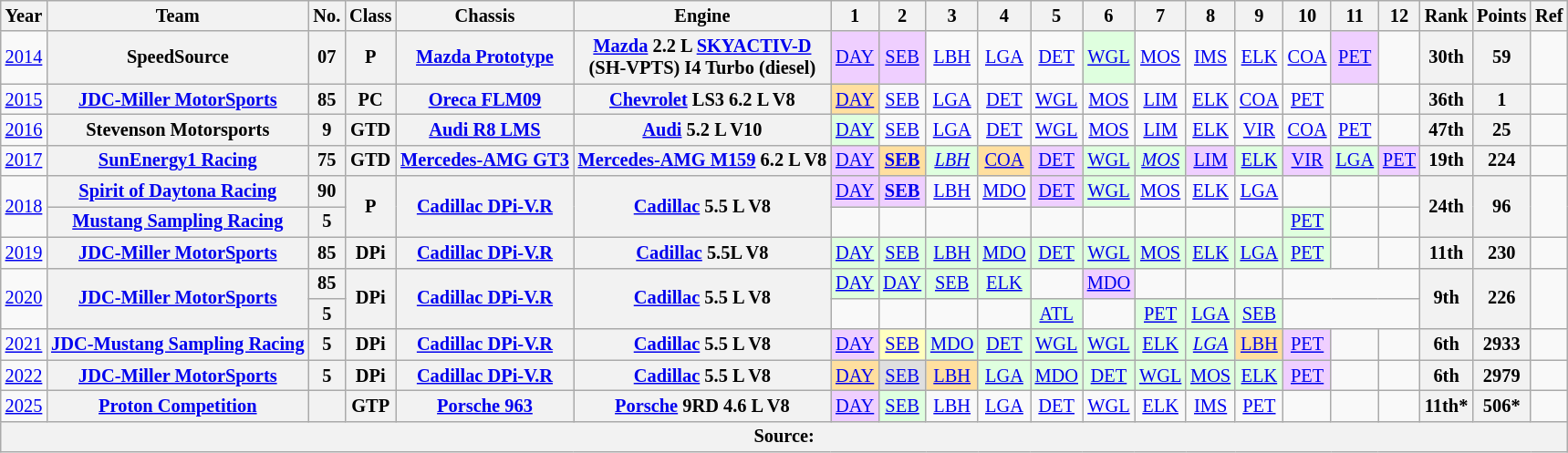<table class="wikitable" style="text-align:center; font-size:85%">
<tr>
<th>Year</th>
<th>Team</th>
<th>No.</th>
<th>Class</th>
<th>Chassis</th>
<th>Engine</th>
<th>1</th>
<th>2</th>
<th>3</th>
<th>4</th>
<th>5</th>
<th>6</th>
<th>7</th>
<th>8</th>
<th>9</th>
<th>10</th>
<th>11</th>
<th>12</th>
<th>Rank</th>
<th>Points</th>
<th>Ref</th>
</tr>
<tr>
<td><a href='#'>2014</a></td>
<th>SpeedSource</th>
<th>07</th>
<th>P</th>
<th nowrap><a href='#'>Mazda Prototype</a></th>
<th nowrap><a href='#'>Mazda</a> 2.2 L <a href='#'>SKYACTIV-D</a><br>(SH-VPTS) I4 Turbo (diesel)</th>
<td style="background:#EFCFFF;"><a href='#'>DAY</a><br></td>
<td style="background:#EFCFFF;"><a href='#'>SEB</a><br></td>
<td><a href='#'>LBH</a></td>
<td><a href='#'>LGA</a></td>
<td><a href='#'>DET</a></td>
<td style="background:#DFFFDF;"><a href='#'>WGL</a><br></td>
<td><a href='#'>MOS</a></td>
<td><a href='#'>IMS</a></td>
<td><a href='#'>ELK</a></td>
<td><a href='#'>COA</a></td>
<td style="background:#EFCFFF;"><a href='#'>PET</a><br></td>
<td></td>
<th>30th</th>
<th>59</th>
<td></td>
</tr>
<tr>
<td><a href='#'>2015</a></td>
<th nowrap><a href='#'>JDC-Miller MotorSports</a></th>
<th>85</th>
<th>PC</th>
<th nowrap><a href='#'>Oreca FLM09</a></th>
<th nowrap><a href='#'>Chevrolet</a> LS3 6.2 L V8</th>
<td style="background:#FFDF9F;"><a href='#'>DAY</a><br></td>
<td><a href='#'>SEB</a></td>
<td><a href='#'>LGA</a></td>
<td><a href='#'>DET</a></td>
<td><a href='#'>WGL</a></td>
<td><a href='#'>MOS</a></td>
<td><a href='#'>LIM</a></td>
<td><a href='#'>ELK</a></td>
<td><a href='#'>COA</a></td>
<td><a href='#'>PET</a></td>
<td></td>
<td></td>
<th>36th</th>
<th>1</th>
<td></td>
</tr>
<tr>
<td><a href='#'>2016</a></td>
<th nowrap>Stevenson Motorsports</th>
<th>9</th>
<th>GTD</th>
<th nowrap><a href='#'>Audi R8 LMS</a></th>
<th nowrap><a href='#'>Audi</a> 5.2 L V10</th>
<td style="background:#DFFFDF;"><a href='#'>DAY</a><br></td>
<td><a href='#'>SEB</a></td>
<td><a href='#'>LGA</a></td>
<td><a href='#'>DET</a></td>
<td><a href='#'>WGL</a></td>
<td><a href='#'>MOS</a></td>
<td><a href='#'>LIM</a></td>
<td><a href='#'>ELK</a></td>
<td><a href='#'>VIR</a></td>
<td><a href='#'>COA</a></td>
<td><a href='#'>PET</a></td>
<td></td>
<th>47th</th>
<th>25</th>
<td></td>
</tr>
<tr>
<td><a href='#'>2017</a></td>
<th nowrap><a href='#'>SunEnergy1 Racing</a></th>
<th>75</th>
<th>GTD</th>
<th nowrap><a href='#'>Mercedes-AMG GT3</a></th>
<th nowrap><a href='#'>Mercedes-AMG M159</a> 6.2 L V8</th>
<td style="background:#EFCFFF;"><a href='#'>DAY</a><br></td>
<td style="background:#FFDF9F;"><strong><a href='#'>SEB</a></strong><br></td>
<td style="background:#DFFFDF;"><em><a href='#'>LBH</a></em><br></td>
<td style="background:#FFDF9F;"><a href='#'>COA</a><br></td>
<td style="background:#EFCFFF;"><a href='#'>DET</a><br></td>
<td style="background:#DFFFDF;"><a href='#'>WGL</a><br></td>
<td style="background:#DFFFDF;"><em><a href='#'>MOS</a></em><br></td>
<td style="background:#EFCFFF;"><a href='#'>LIM</a><br></td>
<td style="background:#DFFFDF;"><a href='#'>ELK</a><br></td>
<td style="background:#EFCFFF;"><a href='#'>VIR</a><br></td>
<td style="background:#DFFFDF;"><a href='#'>LGA</a><br></td>
<td style="background:#EFCFFF;"><a href='#'>PET</a><br></td>
<th>19th</th>
<th>224</th>
<td></td>
</tr>
<tr>
<td rowspan=2><a href='#'>2018</a></td>
<th nowrap><a href='#'>Spirit of Daytona Racing</a></th>
<th>90</th>
<th rowspan=2>P</th>
<th rowspan=2 nowrap><a href='#'>Cadillac DPi-V.R</a></th>
<th rowspan=2 nowrap><a href='#'>Cadillac</a> 5.5 L V8</th>
<td style="background:#EFCFFF;"><a href='#'>DAY</a><br></td>
<td style="background:#EFCFFF;"><strong><a href='#'>SEB</a></strong><br></td>
<td><a href='#'>LBH</a></td>
<td><a href='#'>MDO</a></td>
<td style="background:#EFCFFF;"><a href='#'>DET</a><br></td>
<td style="background:#DFFFDF;"><a href='#'>WGL</a><br></td>
<td><a href='#'>MOS</a></td>
<td><a href='#'>ELK</a><br></td>
<td><a href='#'>LGA</a></td>
<td></td>
<td></td>
<td></td>
<th rowspan=2>24th</th>
<th rowspan=2>96</th>
<td rowspan="2"></td>
</tr>
<tr>
<th nowrap><a href='#'>Mustang Sampling Racing</a></th>
<th>5</th>
<td></td>
<td></td>
<td></td>
<td></td>
<td></td>
<td></td>
<td></td>
<td></td>
<td></td>
<td style="background:#DFFFDF;"><a href='#'>PET</a><br></td>
<td></td>
<td></td>
</tr>
<tr>
<td><a href='#'>2019</a></td>
<th nowrap><a href='#'>JDC-Miller MotorSports</a></th>
<th>85</th>
<th>DPi</th>
<th nowrap><a href='#'>Cadillac DPi-V.R</a></th>
<th nowrap><a href='#'>Cadillac</a> 5.5L V8</th>
<td style="background:#DFFFDF;"><a href='#'>DAY</a><br></td>
<td style="background:#DFFFDF;"><a href='#'>SEB</a><br></td>
<td style="background:#DFFFDF;"><a href='#'>LBH</a><br></td>
<td style="background:#DFFFDF;"><a href='#'>MDO</a><br></td>
<td style="background:#DFFFDF;"><a href='#'>DET</a><br></td>
<td style="background:#DFFFDF;"><a href='#'>WGL</a><br></td>
<td style="background:#DFFFDF;"><a href='#'>MOS</a><br></td>
<td style="background:#DFFFDF;"><a href='#'>ELK</a><br></td>
<td style="background:#DFFFDF;"><a href='#'>LGA</a><br></td>
<td style="background:#DFFFDF;"><a href='#'>PET</a><br></td>
<td></td>
<td></td>
<th>11th</th>
<th>230</th>
<td></td>
</tr>
<tr>
<td rowspan=2><a href='#'>2020</a></td>
<th rowspan=2  nowrap><a href='#'>JDC-Miller MotorSports</a></th>
<th>85</th>
<th rowspan=2>DPi</th>
<th rowspan=2 nowrap><a href='#'>Cadillac DPi-V.R</a></th>
<th rowspan=2 nowrap><a href='#'>Cadillac</a> 5.5 L V8</th>
<td style="background:#DFFFDF;"><a href='#'>DAY</a><br></td>
<td style="background:#DFFFDF;"><a href='#'>DAY</a><br></td>
<td style="background:#DFFFDF;"><a href='#'>SEB</a><br></td>
<td style="background:#DFFFDF;"><a href='#'>ELK</a><br></td>
<td></td>
<td style="background:#EFCFFF;"><a href='#'>MDO</a><br></td>
<td></td>
<td></td>
<td></td>
<td colspan=3></td>
<th rowspan=2>9th</th>
<th rowspan=2>226</th>
<td rowspan="2"></td>
</tr>
<tr>
<th>5</th>
<td></td>
<td></td>
<td></td>
<td></td>
<td style="background:#DFFFDF;"><a href='#'>ATL</a><br></td>
<td></td>
<td style="background:#DFFFDF;"><a href='#'>PET</a><br></td>
<td style="background:#DFFFDF;"><a href='#'>LGA</a><br></td>
<td style="background:#DFFFDF;"><a href='#'>SEB</a><br></td>
<td colspan=3></td>
</tr>
<tr>
<td><a href='#'>2021</a></td>
<th nowrap><a href='#'>JDC-Mustang Sampling Racing</a></th>
<th>5</th>
<th>DPi</th>
<th nowrap><a href='#'>Cadillac DPi-V.R</a></th>
<th nowrap><a href='#'>Cadillac</a> 5.5 L V8</th>
<td style="background:#EFCFFF;"><a href='#'>DAY</a><br></td>
<td style="background:#FFFFBF;"><a href='#'>SEB</a><br></td>
<td style="background:#DFFFDF;"><a href='#'>MDO</a><br></td>
<td style="background:#DFFFDF;"><a href='#'>DET</a><br></td>
<td style="background:#DFFFDF;"><a href='#'>WGL</a><br></td>
<td style="background:#DFFFDF;"><a href='#'>WGL</a><br></td>
<td style="background:#DFFFDF;"><a href='#'>ELK</a><br></td>
<td style="background:#DFFFDF;"><em><a href='#'>LGA</a></em><br></td>
<td style="background:#FFDF9F;"><a href='#'>LBH</a><br></td>
<td style="background:#EFCFFF;"><a href='#'>PET</a><br></td>
<td></td>
<td></td>
<th>6th</th>
<th>2933</th>
<td></td>
</tr>
<tr>
<td><a href='#'>2022</a></td>
<th><a href='#'>JDC-Miller MotorSports</a></th>
<th>5</th>
<th>DPi</th>
<th><a href='#'>Cadillac DPi-V.R</a></th>
<th><a href='#'>Cadillac</a> 5.5 L V8</th>
<td style="background:#FFDF9F;"><a href='#'>DAY</a><br></td>
<td style="background:#DFDFDF;"><a href='#'>SEB</a><br></td>
<td style="background:#FFDF9F;"><a href='#'>LBH</a><br></td>
<td style="background:#DFFFDF;"><a href='#'>LGA</a><br></td>
<td style="background:#DFFFDF;"><a href='#'>MDO</a><br></td>
<td style="background:#DFFFDF;"><a href='#'>DET</a><br></td>
<td style="background:#DFFFDF;"><a href='#'>WGL</a><br></td>
<td style="background:#DFFFDF;"><a href='#'>MOS</a><br></td>
<td style="background:#DFFFDF;"><a href='#'>ELK</a><br></td>
<td style="background:#EFCFFF;"><a href='#'>PET</a><br></td>
<td></td>
<td></td>
<th>6th</th>
<th>2979</th>
<td></td>
</tr>
<tr>
<td><a href='#'>2025</a></td>
<th><a href='#'>Proton Competition</a></th>
<th></th>
<th>GTP</th>
<th><a href='#'>Porsche 963</a></th>
<th><a href='#'>Porsche</a> 9RD 4.6 L V8</th>
<td style="background:#EFCFFF;"><a href='#'>DAY</a><br></td>
<td style="background:#DFFFDF;"><a href='#'>SEB</a><br></td>
<td><a href='#'>LBH</a></td>
<td><a href='#'>LGA</a></td>
<td><a href='#'>DET</a></td>
<td><a href='#'>WGL</a></td>
<td><a href='#'>ELK</a></td>
<td><a href='#'>IMS</a></td>
<td><a href='#'>PET</a></td>
<td></td>
<td></td>
<td></td>
<th>11th*</th>
<th>506*</th>
</tr>
<tr>
<th colspan="21">Source:</th>
</tr>
</table>
